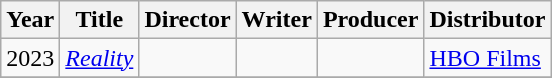<table class="wikitable">
<tr>
<th>Year</th>
<th>Title</th>
<th>Director</th>
<th>Writer</th>
<th>Producer</th>
<th>Distributor</th>
</tr>
<tr>
<td>2023</td>
<td><em><a href='#'>Reality</a></em></td>
<td></td>
<td></td>
<td></td>
<td><a href='#'>HBO Films</a></td>
</tr>
<tr>
</tr>
</table>
